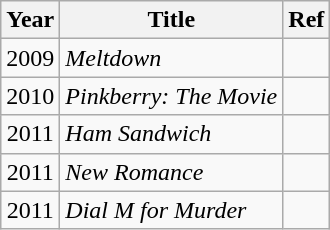<table class="wikitable sortable static-row-numbers">
<tr>
<th>Year</th>
<th>Title</th>
<th>Ref</th>
</tr>
<tr>
<td style="white-space: nowrap; text-align:center">2009</td>
<td><em>Meltdown</em></td>
<td></td>
</tr>
<tr>
<td style="white-space: nowrap; text-align:center">2010</td>
<td><em>Pinkberry: The Movie</em></td>
<td></td>
</tr>
<tr>
<td style="white-space: nowrap; text-align:center">2011</td>
<td><em>Ham Sandwich</em></td>
<td></td>
</tr>
<tr>
<td style="white-space: nowrap; text-align:center">2011</td>
<td><em>New Romance</em></td>
<td></td>
</tr>
<tr>
<td style="white-space: nowrap; text-align:center">2011</td>
<td><em>Dial M for Murder</em></td>
<td></td>
</tr>
</table>
